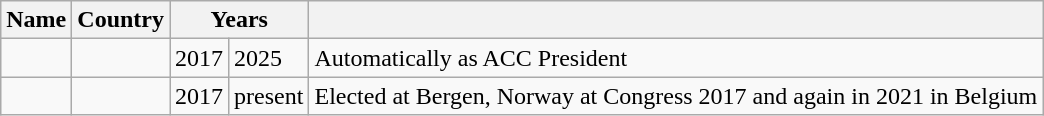<table class="wikitable">
<tr>
<th>Name</th>
<th>Country</th>
<th colspan="2">Years</th>
<th></th>
</tr>
<tr>
<td></td>
<td></td>
<td>2017</td>
<td>2025</td>
<td>Automatically as ACC President</td>
</tr>
<tr>
<td></td>
<td></td>
<td>2017</td>
<td>present</td>
<td>Elected at Bergen, Norway at  Congress 2017 and again in 2021 in Belgium</td>
</tr>
</table>
